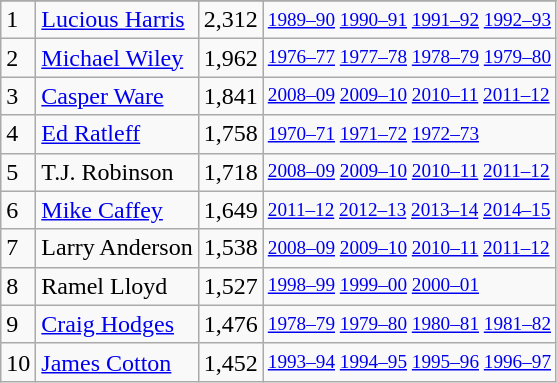<table class="wikitable">
<tr>
</tr>
<tr>
<td>1</td>
<td><a href='#'>Lucious Harris</a></td>
<td>2,312</td>
<td style="font-size:80%;"><a href='#'>1989–90</a> <a href='#'>1990–91</a> <a href='#'>1991–92</a> <a href='#'>1992–93</a></td>
</tr>
<tr>
<td>2</td>
<td><a href='#'>Michael Wiley</a></td>
<td>1,962</td>
<td style="font-size:80%;"><a href='#'>1976–77</a> <a href='#'>1977–78</a> <a href='#'>1978–79</a> <a href='#'>1979–80</a></td>
</tr>
<tr>
<td>3</td>
<td><a href='#'>Casper Ware</a></td>
<td>1,841</td>
<td style="font-size:80%;"><a href='#'>2008–09</a> <a href='#'>2009–10</a> <a href='#'>2010–11</a> <a href='#'>2011–12</a></td>
</tr>
<tr>
<td>4</td>
<td><a href='#'>Ed Ratleff</a></td>
<td>1,758</td>
<td style="font-size:80%;"><a href='#'>1970–71</a> <a href='#'>1971–72</a> <a href='#'>1972–73</a></td>
</tr>
<tr>
<td>5</td>
<td>T.J. Robinson</td>
<td>1,718</td>
<td style="font-size:80%;"><a href='#'>2008–09</a> <a href='#'>2009–10</a> <a href='#'>2010–11</a> <a href='#'>2011–12</a></td>
</tr>
<tr>
<td>6</td>
<td><a href='#'>Mike Caffey</a></td>
<td>1,649</td>
<td style="font-size:80%;"><a href='#'>2011–12</a> <a href='#'>2012–13</a> <a href='#'>2013–14</a> <a href='#'>2014–15</a></td>
</tr>
<tr>
<td>7</td>
<td>Larry Anderson</td>
<td>1,538</td>
<td style="font-size:80%;"><a href='#'>2008–09</a> <a href='#'>2009–10</a> <a href='#'>2010–11</a> <a href='#'>2011–12</a></td>
</tr>
<tr>
<td>8</td>
<td>Ramel Lloyd</td>
<td>1,527</td>
<td style="font-size:80%;"><a href='#'>1998–99</a> <a href='#'>1999–00</a> <a href='#'>2000–01</a></td>
</tr>
<tr>
<td>9</td>
<td><a href='#'>Craig Hodges</a></td>
<td>1,476</td>
<td style="font-size:80%;"><a href='#'>1978–79</a> <a href='#'>1979–80</a> <a href='#'>1980–81</a> <a href='#'>1981–82</a></td>
</tr>
<tr>
<td>10</td>
<td><a href='#'>James Cotton</a></td>
<td>1,452</td>
<td style="font-size:80%;"><a href='#'>1993–94</a> <a href='#'>1994–95</a> <a href='#'>1995–96</a> <a href='#'>1996–97</a></td>
</tr>
</table>
